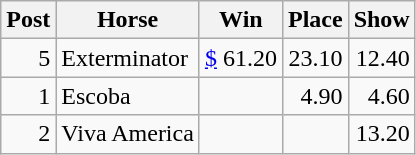<table class="wikitable" border="1">
<tr>
<th>Post</th>
<th>Horse</th>
<th>Win</th>
<th>Place</th>
<th>Show</th>
</tr>
<tr>
<td align="right">5</td>
<td>Exterminator</td>
<td align="right"><a href='#'>$</a> 61.20</td>
<td align="right">23.10</td>
<td align="right">12.40</td>
</tr>
<tr>
<td align="right">1</td>
<td>Escoba</td>
<td></td>
<td align="right">4.90</td>
<td align="right">4.60</td>
</tr>
<tr>
<td align="right">2</td>
<td>Viva America</td>
<td></td>
<td></td>
<td align="right">13.20</td>
</tr>
</table>
